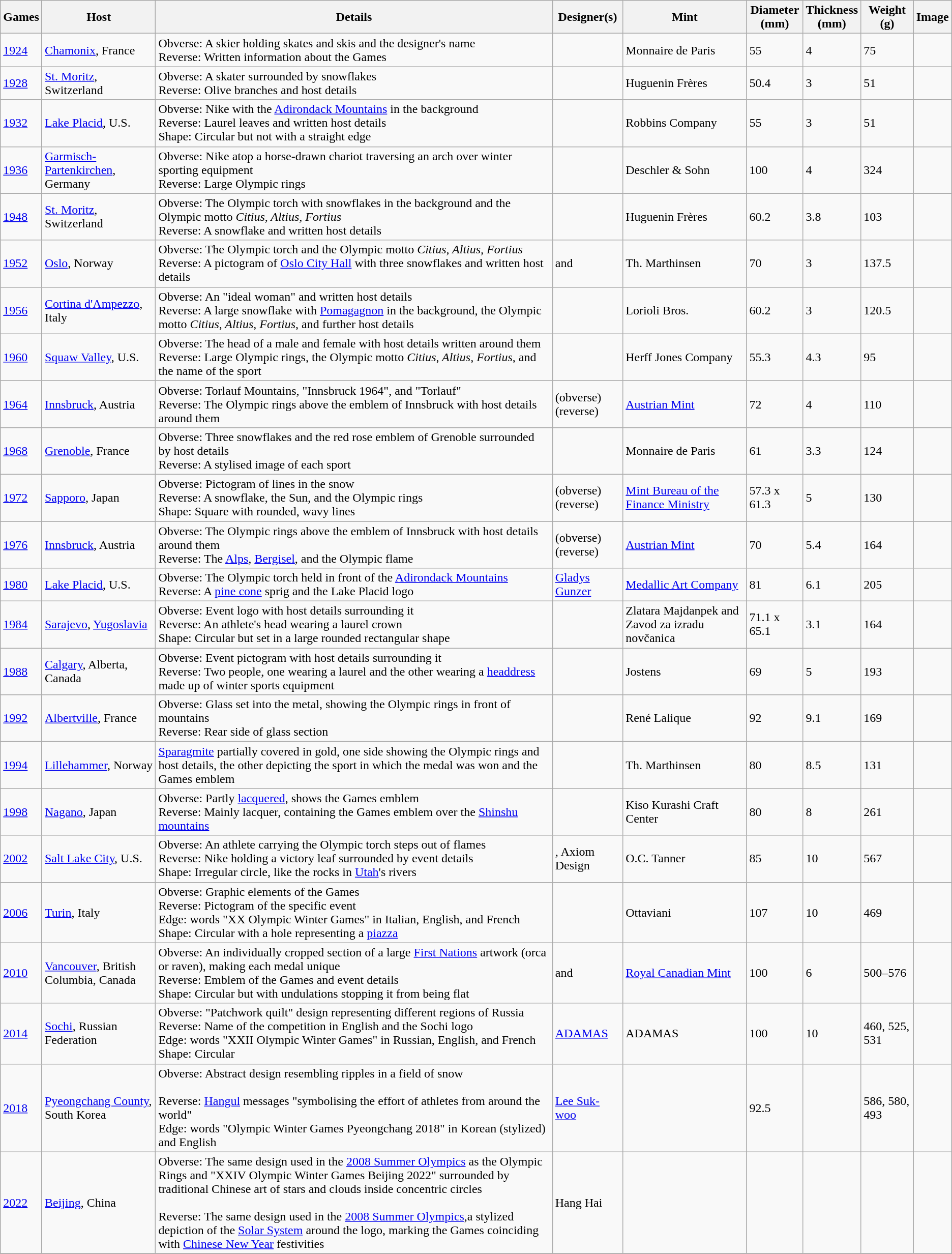<table class="wikitable sortable">
<tr>
<th scope="col">Games</th>
<th scope="col">Host</th>
<th scope="col" class="unsortable">Details</th>
<th scope="col">Designer(s)</th>
<th scope="col">Mint</th>
<th scope="col">Diameter<br>(mm)</th>
<th scope="col">Thickness<br>(mm)</th>
<th scope="col">Weight<br>(g)</th>
<th>Image</th>
</tr>
<tr>
<td><a href='#'>1924</a></td>
<td><a href='#'>Chamonix</a>, France</td>
<td>Obverse: A skier holding skates and skis and the designer's name<br>Reverse: Written information about the Games<br></td>
<td></td>
<td>Monnaire de Paris</td>
<td>55</td>
<td>4</td>
<td>75</td>
<td></td>
</tr>
<tr>
<td><a href='#'>1928</a></td>
<td><a href='#'>St. Moritz</a>, Switzerland</td>
<td>Obverse: A skater surrounded by snowflakes<br>Reverse: Olive branches and host details</td>
<td></td>
<td>Huguenin Frères</td>
<td>50.4</td>
<td>3</td>
<td>51</td>
<td></td>
</tr>
<tr>
<td><a href='#'>1932</a></td>
<td><a href='#'>Lake Placid</a>, U.S.</td>
<td>Obverse: Nike with the <a href='#'>Adirondack Mountains</a> in the background<br>Reverse: Laurel leaves and written host details<br>Shape: Circular but not with a straight edge</td>
<td></td>
<td>Robbins Company</td>
<td>55</td>
<td>3</td>
<td>51</td>
<td></td>
</tr>
<tr>
<td><a href='#'>1936</a></td>
<td><a href='#'>Garmisch-Partenkirchen</a>, Germany</td>
<td>Obverse: Nike atop a horse-drawn chariot traversing an arch over winter sporting equipment<br>Reverse: Large Olympic rings</td>
<td></td>
<td>Deschler & Sohn</td>
<td>100</td>
<td>4</td>
<td>324</td>
<td></td>
</tr>
<tr>
<td><a href='#'>1948</a></td>
<td><a href='#'>St. Moritz</a>, Switzerland</td>
<td>Obverse: The Olympic torch with snowflakes in the background and the Olympic motto <em>Citius, Altius, Fortius</em><br>Reverse: A snowflake and written host details</td>
<td></td>
<td>Huguenin Frères</td>
<td>60.2</td>
<td>3.8</td>
<td>103</td>
<td></td>
</tr>
<tr>
<td><a href='#'>1952</a></td>
<td><a href='#'>Oslo</a>, Norway</td>
<td>Obverse: The Olympic torch and the Olympic motto <em>Citius, Altius, Fortius</em><br>Reverse: A pictogram of <a href='#'>Oslo City Hall</a> with three snowflakes and written host details</td>
<td> and </td>
<td>Th. Marthinsen</td>
<td>70</td>
<td>3</td>
<td>137.5</td>
<td></td>
</tr>
<tr>
<td><a href='#'>1956</a></td>
<td><a href='#'>Cortina d'Ampezzo</a>, Italy</td>
<td>Obverse: An "ideal woman" and written host details<br>Reverse: A large snowflake with <a href='#'>Pomagagnon</a> in the background, the Olympic motto <em>Citius, Altius, Fortius</em>, and further host details</td>
<td></td>
<td>Lorioli Bros.</td>
<td>60.2</td>
<td>3</td>
<td>120.5</td>
<td></td>
</tr>
<tr>
<td><a href='#'>1960</a></td>
<td><a href='#'>Squaw Valley</a>, U.S.</td>
<td>Obverse: The head of a male and female with host details written around them<br>Reverse: Large Olympic rings, the Olympic motto <em>Citius, Altius, Fortius</em>, and the name of the sport</td>
<td></td>
<td>Herff Jones Company</td>
<td>55.3</td>
<td>4.3</td>
<td>95</td>
<td></td>
</tr>
<tr>
<td><a href='#'>1964</a></td>
<td><a href='#'>Innsbruck</a>, Austria</td>
<td>Obverse: Torlauf Mountains, "Innsbruck 1964", and "Torlauf"<br>Reverse: The Olympic rings above the emblem of Innsbruck with host details around them</td>
<td> (obverse)<br> (reverse)</td>
<td><a href='#'>Austrian Mint</a></td>
<td>72</td>
<td>4</td>
<td>110</td>
<td></td>
</tr>
<tr>
<td><a href='#'>1968</a></td>
<td><a href='#'>Grenoble</a>, France</td>
<td>Obverse: Three snowflakes and the red rose emblem of Grenoble surrounded by host details<br>Reverse: A stylised image of each sport</td>
<td></td>
<td>Monnaire de Paris</td>
<td>61</td>
<td>3.3</td>
<td>124</td>
<td></td>
</tr>
<tr>
<td><a href='#'>1972</a></td>
<td><a href='#'>Sapporo</a>, Japan</td>
<td>Obverse: Pictogram of lines in the snow<br>Reverse: A snowflake, the Sun, and the Olympic rings<br>Shape: Square with rounded, wavy lines</td>
<td> (obverse)<br>  (reverse)</td>
<td><a href='#'>Mint Bureau of the Finance Ministry</a></td>
<td>57.3 x 61.3</td>
<td>5</td>
<td>130</td>
<td></td>
</tr>
<tr>
<td><a href='#'>1976</a></td>
<td><a href='#'>Innsbruck</a>, Austria</td>
<td>Obverse: The Olympic rings above the emblem of Innsbruck with host details around them<br>Reverse: The <a href='#'>Alps</a>, <a href='#'>Bergisel</a>, and the Olympic flame</td>
<td> (obverse)<br> (reverse)</td>
<td><a href='#'>Austrian Mint</a></td>
<td>70</td>
<td>5.4</td>
<td>164</td>
<td></td>
</tr>
<tr>
<td><a href='#'>1980</a></td>
<td><a href='#'>Lake Placid</a>, U.S.</td>
<td>Obverse: The Olympic torch held in front of the <a href='#'>Adirondack Mountains</a><br>Reverse: A <a href='#'>pine cone</a> sprig and the Lake Placid logo</td>
<td><a href='#'>Gladys Gunzer</a></td>
<td><a href='#'>Medallic Art Company</a></td>
<td>81</td>
<td>6.1</td>
<td>205</td>
<td></td>
</tr>
<tr>
<td><a href='#'>1984</a></td>
<td><a href='#'>Sarajevo</a>, <a href='#'>Yugoslavia</a></td>
<td>Obverse: Event logo with host details surrounding it<br>Reverse: An athlete's head wearing a laurel crown<br>Shape: Circular but set in a large rounded rectangular shape</td>
<td></td>
<td>Zlatara Majdanpek and Zavod za izradu novčanica</td>
<td>71.1 x 65.1</td>
<td>3.1</td>
<td>164</td>
<td></td>
</tr>
<tr>
<td><a href='#'>1988</a></td>
<td><a href='#'>Calgary</a>, Alberta, Canada</td>
<td>Obverse: Event pictogram with host details surrounding it<br>Reverse: Two people, one wearing a laurel and the other wearing a <a href='#'>headdress</a> made up of winter sports equipment</td>
<td></td>
<td>Jostens</td>
<td>69</td>
<td>5</td>
<td>193</td>
<td></td>
</tr>
<tr>
<td><a href='#'>1992</a></td>
<td><a href='#'>Albertville</a>, France</td>
<td>Obverse: Glass set into the metal, showing the Olympic rings in front of mountains<br>Reverse: Rear side of glass section</td>
<td></td>
<td>René Lalique</td>
<td>92</td>
<td>9.1</td>
<td>169</td>
<td></td>
</tr>
<tr>
<td><a href='#'>1994</a></td>
<td><a href='#'>Lillehammer</a>, Norway</td>
<td><a href='#'>Sparagmite</a> partially covered in gold, one side showing the Olympic rings and host details, the other depicting the sport in which the medal was won and the Games emblem</td>
<td></td>
<td>Th. Marthinsen</td>
<td>80</td>
<td>8.5</td>
<td>131</td>
<td></td>
</tr>
<tr>
<td><a href='#'>1998</a></td>
<td><a href='#'>Nagano</a>, Japan</td>
<td>Obverse: Partly <a href='#'>lacquered</a>, shows the Games emblem<br>Reverse: Mainly lacquer, containing the Games emblem over the <a href='#'>Shinshu mountains</a></td>
<td></td>
<td>Kiso Kurashi Craft Center</td>
<td>80</td>
<td>8</td>
<td>261</td>
<td></td>
</tr>
<tr>
<td><a href='#'>2002</a></td>
<td><a href='#'>Salt Lake City</a>, U.S.</td>
<td>Obverse: An athlete carrying the Olympic torch steps out of flames<br>Reverse: Nike holding a victory leaf surrounded by event details<br>Shape: Irregular circle, like the rocks in <a href='#'>Utah</a>'s rivers</td>
<td>, Axiom Design</td>
<td>O.C. Tanner</td>
<td>85</td>
<td>10</td>
<td>567</td>
<td></td>
</tr>
<tr>
<td><a href='#'>2006</a></td>
<td><a href='#'>Turin</a>, Italy</td>
<td>Obverse: Graphic elements of the Games<br>Reverse: Pictogram of the specific event<br>Edge: words "XX Olympic Winter Games" in Italian, English, and French<br>Shape: Circular with a hole representing a <a href='#'>piazza</a></td>
<td></td>
<td>Ottaviani</td>
<td>107</td>
<td>10</td>
<td>469</td>
<td></td>
</tr>
<tr>
<td><a href='#'>2010</a></td>
<td><a href='#'>Vancouver</a>, British Columbia, Canada</td>
<td>Obverse: An individually cropped section of a large <a href='#'>First Nations</a> artwork (orca or raven), making each medal unique<br>Reverse: Emblem of the Games and event details<br>Shape: Circular but with undulations stopping it from being flat</td>
<td> and </td>
<td><a href='#'>Royal Canadian Mint</a></td>
<td>100</td>
<td>6</td>
<td>500–576</td>
<td></td>
</tr>
<tr>
<td><a href='#'>2014</a></td>
<td><a href='#'>Sochi</a>, Russian Federation</td>
<td>Obverse: "Patchwork quilt" design representing different regions of Russia<br>Reverse: Name of the competition in English and the Sochi logo<br>Edge: words "XXII Olympic Winter Games" in Russian, English, and French<br>Shape: Circular</td>
<td><a href='#'>ADAMAS</a></td>
<td>ADAMAS</td>
<td>100</td>
<td>10</td>
<td>460, 525, 531</td>
<td></td>
</tr>
<tr>
<td><a href='#'>2018</a></td>
<td><a href='#'>Pyeongchang County</a>, South Korea</td>
<td>Obverse: Abstract design resembling ripples in a field of snow<br><br>Reverse: <a href='#'>Hangul</a> messages "symbolising the effort of athletes from around the world"<br>Edge: words "Olympic Winter Games Pyeongchang 2018" in Korean (stylized) and English</td>
<td><a href='#'>Lee Suk-woo</a></td>
<td></td>
<td>92.5</td>
<td></td>
<td>586, 580, 493</td>
<td></td>
</tr>
<tr>
<td><a href='#'>2022</a></td>
<td><a href='#'>Beijing</a>, China</td>
<td>Obverse: The same design used in the <a href='#'>2008 Summer Olympics</a> as the Olympic Rings and "XXIV Olympic Winter Games Beijing 2022" surrounded by traditional Chinese art of stars and clouds inside concentric circles<br><br>Reverse: The same design used in the <a href='#'>2008 Summer Olympics</a>,a stylized depiction of the <a href='#'>Solar System</a> around the logo, marking the Games coinciding with <a href='#'>Chinese New Year</a> festivities</td>
<td>Hang Hai</td>
<td></td>
<td></td>
<td></td>
<td></td>
<td></td>
</tr>
<tr>
</tr>
</table>
